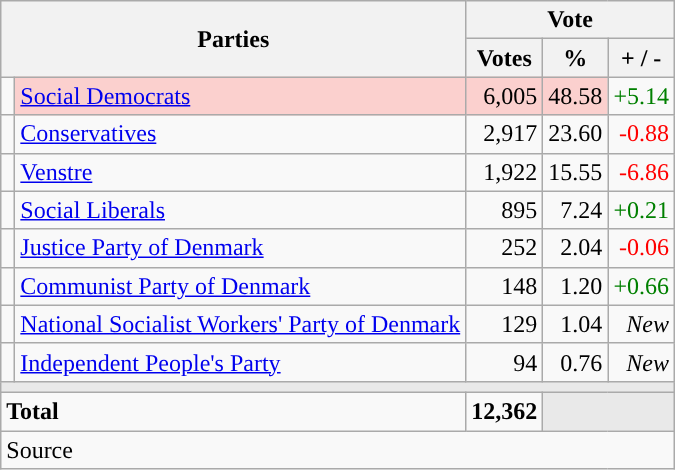<table class="wikitable" style="text-align:right;">
<tr>
<th style="text-align:centre;" rowspan="2" colspan="2" width="225">Parties</th>
<th colspan="3">Vote</th>
</tr>
<tr>
<th width="15">Votes</th>
<th width="15">%</th>
<th width="15">+ / -</th>
</tr>
<tr>
<td width="2" style="color:inherit;background:"></td>
<td bgcolor=#fbd0ce  align="left"><a href='#'>Social Democrats</a></td>
<td bgcolor=#fbd0ce>6,005</td>
<td bgcolor=#fbd0ce>48.58</td>
<td style=color:green;>+5.14</td>
</tr>
<tr>
<td width="2" style="color:inherit;background:"></td>
<td align="left"><a href='#'>Conservatives</a></td>
<td>2,917</td>
<td>23.60</td>
<td style=color:red;>-0.88</td>
</tr>
<tr>
<td width="2" style="color:inherit;background:"></td>
<td align="left"><a href='#'>Venstre</a></td>
<td>1,922</td>
<td>15.55</td>
<td style=color:red;>-6.86</td>
</tr>
<tr>
<td width="2" style="color:inherit;background:"></td>
<td align="left"><a href='#'>Social Liberals</a></td>
<td>895</td>
<td>7.24</td>
<td style=color:green;>+0.21</td>
</tr>
<tr>
<td width="2" style="color:inherit;background:"></td>
<td align="left"><a href='#'>Justice Party of Denmark</a></td>
<td>252</td>
<td>2.04</td>
<td style=color:red;>-0.06</td>
</tr>
<tr>
<td width="2" style="color:inherit;background:"></td>
<td align="left"><a href='#'>Communist Party of Denmark</a></td>
<td>148</td>
<td>1.20</td>
<td style=color:green;>+0.66</td>
</tr>
<tr>
<td width="2" style="color:inherit;background:"></td>
<td align="left"><a href='#'>National Socialist Workers' Party of Denmark</a></td>
<td>129</td>
<td>1.04</td>
<td><em>New</em></td>
</tr>
<tr>
<td width="2" style="color:inherit;background:"></td>
<td align="left"><a href='#'>Independent People's Party</a></td>
<td>94</td>
<td>0.76</td>
<td><em>New</em></td>
</tr>
<tr>
<td colspan="7" bgcolor="#E9E9E9"></td>
</tr>
<tr>
<td align="left" colspan="2"><strong>Total</strong></td>
<td><strong>12,362</strong></td>
<td bgcolor="#E9E9E9" colspan="2"></td>
</tr>
<tr>
<td align="left" colspan="6">Source</td>
</tr>
</table>
